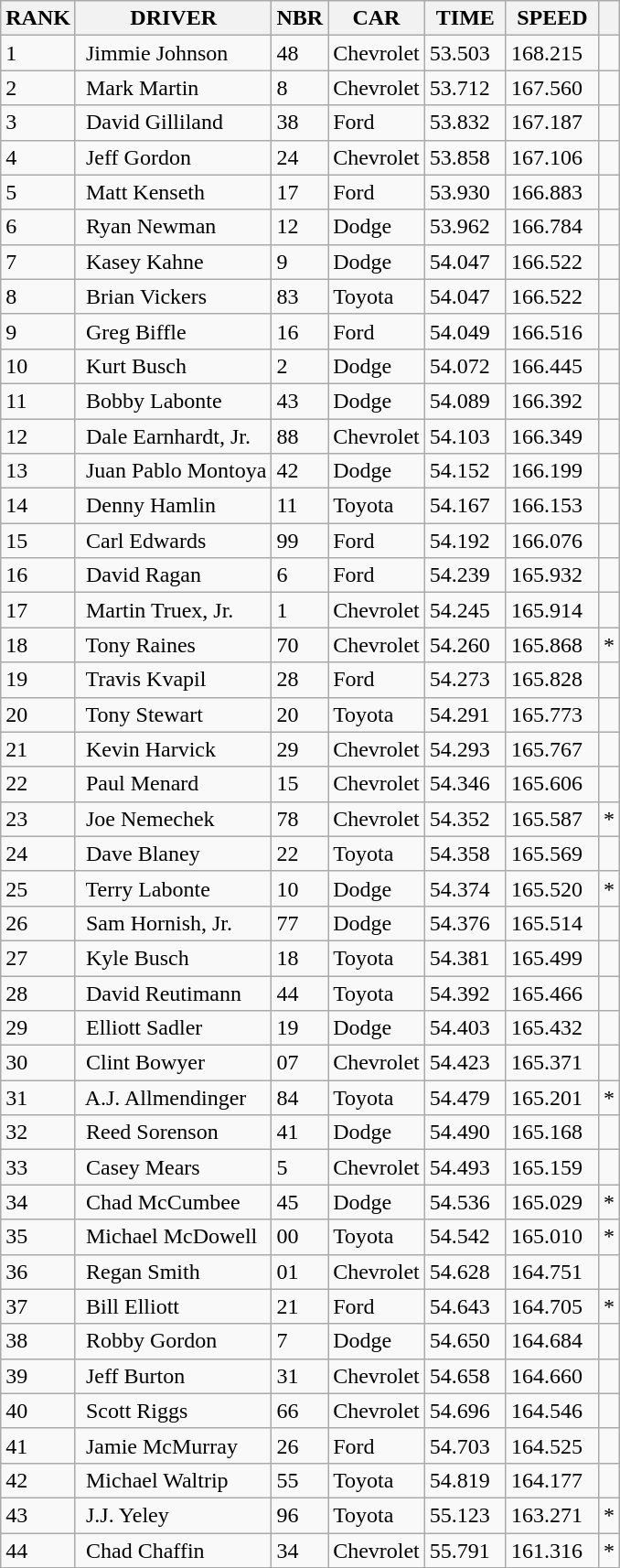<table class="wikitable">
<tr>
<th>RANK</th>
<th>DRIVER</th>
<th>NBR</th>
<th>CAR</th>
<th>TIME</th>
<th>SPEED</th>
<th></th>
</tr>
<tr>
<td>1</td>
<td> Jimmie Johnson</td>
<td>48</td>
<td>Chevrolet</td>
<td>53.503  </td>
<td>168.215  </td>
<td></td>
</tr>
<tr>
<td>2</td>
<td> Mark Martin</td>
<td>8</td>
<td>Chevrolet</td>
<td>53.712  </td>
<td>167.560  </td>
<td></td>
</tr>
<tr>
<td>3</td>
<td> David Gilliland</td>
<td>38</td>
<td>Ford</td>
<td>53.832  </td>
<td>167.187  </td>
<td></td>
</tr>
<tr>
<td>4</td>
<td> Jeff Gordon</td>
<td>24</td>
<td>Chevrolet</td>
<td>53.858  </td>
<td>167.106  </td>
<td></td>
</tr>
<tr>
<td>5</td>
<td> Matt Kenseth</td>
<td>17</td>
<td>Ford</td>
<td>53.930  </td>
<td>166.883  </td>
<td></td>
</tr>
<tr>
<td>6</td>
<td> Ryan Newman</td>
<td>12</td>
<td>Dodge</td>
<td>53.962  </td>
<td>166.784  </td>
<td></td>
</tr>
<tr>
<td>7</td>
<td> Kasey Kahne</td>
<td>9</td>
<td>Dodge</td>
<td>54.047  </td>
<td>166.522  </td>
<td></td>
</tr>
<tr>
<td>8</td>
<td> Brian Vickers</td>
<td>83</td>
<td>Toyota</td>
<td>54.047  </td>
<td>166.522  </td>
<td></td>
</tr>
<tr>
<td>9</td>
<td> Greg Biffle</td>
<td>16</td>
<td>Ford</td>
<td>54.049  </td>
<td>166.516  </td>
<td></td>
</tr>
<tr>
<td>10</td>
<td> Kurt Busch</td>
<td>2</td>
<td>Dodge</td>
<td>54.072  </td>
<td>166.445  </td>
<td></td>
</tr>
<tr>
<td>11</td>
<td> Bobby Labonte</td>
<td>43</td>
<td>Dodge</td>
<td>54.089  </td>
<td>166.392  </td>
<td></td>
</tr>
<tr>
<td>12</td>
<td> Dale Earnhardt, Jr.</td>
<td>88</td>
<td>Chevrolet</td>
<td>54.103  </td>
<td>166.349  </td>
<td></td>
</tr>
<tr>
<td>13</td>
<td> Juan Pablo Montoya</td>
<td>42</td>
<td>Dodge</td>
<td>54.152  </td>
<td>166.199  </td>
<td></td>
</tr>
<tr>
<td>14</td>
<td> Denny Hamlin</td>
<td>11</td>
<td>Toyota</td>
<td>54.167  </td>
<td>166.153  </td>
<td></td>
</tr>
<tr>
<td>15</td>
<td> Carl Edwards</td>
<td>99</td>
<td>Ford</td>
<td>54.192  </td>
<td>166.076  </td>
<td></td>
</tr>
<tr>
<td>16</td>
<td> David Ragan</td>
<td>6</td>
<td>Ford</td>
<td>54.239  </td>
<td>165.932  </td>
<td></td>
</tr>
<tr>
<td>17</td>
<td> Martin Truex, Jr.</td>
<td>1</td>
<td>Chevrolet</td>
<td>54.245  </td>
<td>165.914  </td>
<td></td>
</tr>
<tr>
<td>18</td>
<td> Tony Raines</td>
<td>70</td>
<td>Chevrolet</td>
<td>54.260  </td>
<td>165.868  </td>
<td>*</td>
</tr>
<tr>
<td>19</td>
<td> Travis Kvapil</td>
<td>28</td>
<td>Ford</td>
<td>54.273  </td>
<td>165.828  </td>
<td></td>
</tr>
<tr>
<td>20</td>
<td> Tony Stewart</td>
<td>20</td>
<td>Toyota</td>
<td>54.291  </td>
<td>165.773  </td>
<td></td>
</tr>
<tr>
<td>21</td>
<td> Kevin Harvick</td>
<td>29</td>
<td>Chevrolet</td>
<td>54.293  </td>
<td>165.767  </td>
<td></td>
</tr>
<tr>
<td>22</td>
<td> Paul Menard</td>
<td>15</td>
<td>Chevrolet</td>
<td>54.346  </td>
<td>165.606  </td>
<td></td>
</tr>
<tr>
<td>23</td>
<td> Joe Nemechek</td>
<td>78</td>
<td>Chevrolet</td>
<td>54.352  </td>
<td>165.587  </td>
<td>*</td>
</tr>
<tr>
<td>24</td>
<td> Dave Blaney</td>
<td>22</td>
<td>Toyota</td>
<td>54.358  </td>
<td>165.569  </td>
<td></td>
</tr>
<tr>
<td>25</td>
<td> Terry Labonte</td>
<td>10</td>
<td>Dodge</td>
<td>54.374  </td>
<td>165.520  </td>
<td>*</td>
</tr>
<tr>
<td>26</td>
<td> Sam Hornish, Jr.</td>
<td>77</td>
<td>Dodge</td>
<td>54.376  </td>
<td>165.514  </td>
<td></td>
</tr>
<tr>
<td>27</td>
<td> Kyle Busch</td>
<td>18</td>
<td>Toyota</td>
<td>54.381  </td>
<td>165.499  </td>
<td></td>
</tr>
<tr>
<td>28</td>
<td> David Reutimann</td>
<td>44</td>
<td>Toyota</td>
<td>54.392  </td>
<td>165.466  </td>
<td></td>
</tr>
<tr>
<td>29</td>
<td> Elliott Sadler</td>
<td>19</td>
<td>Dodge</td>
<td>54.403  </td>
<td>165.432  </td>
<td></td>
</tr>
<tr>
<td>30</td>
<td> Clint Bowyer</td>
<td>07</td>
<td>Chevrolet</td>
<td>54.423  </td>
<td>165.371  </td>
<td></td>
</tr>
<tr>
<td>31</td>
<td> A.J. Allmendinger</td>
<td>84</td>
<td>Toyota</td>
<td>54.479  </td>
<td>165.201  </td>
<td>*</td>
</tr>
<tr>
<td>32</td>
<td> Reed Sorenson</td>
<td>41</td>
<td>Dodge</td>
<td>54.490  </td>
<td>165.168  </td>
<td></td>
</tr>
<tr>
<td>33</td>
<td> Casey Mears</td>
<td>5</td>
<td>Chevrolet</td>
<td>54.493  </td>
<td>165.159  </td>
<td></td>
</tr>
<tr>
<td>34</td>
<td> Chad McCumbee</td>
<td>45</td>
<td>Dodge</td>
<td>54.536  </td>
<td>165.029  </td>
<td>*</td>
</tr>
<tr>
<td>35</td>
<td> Michael McDowell</td>
<td>00</td>
<td>Toyota</td>
<td>54.542  </td>
<td>165.010  </td>
<td>*</td>
</tr>
<tr>
<td>36</td>
<td> Regan Smith</td>
<td>01</td>
<td>Chevrolet</td>
<td>54.628  </td>
<td>164.751  </td>
<td></td>
</tr>
<tr>
<td>37</td>
<td> Bill Elliott</td>
<td>21</td>
<td>Ford</td>
<td>54.643  </td>
<td>164.705  </td>
<td>*</td>
</tr>
<tr>
<td>38</td>
<td> Robby Gordon</td>
<td>7</td>
<td>Dodge</td>
<td>54.650  </td>
<td>164.684  </td>
<td></td>
</tr>
<tr>
<td>39</td>
<td> Jeff Burton</td>
<td>31</td>
<td>Chevrolet</td>
<td>54.658  </td>
<td>164.660  </td>
<td></td>
</tr>
<tr>
<td>40</td>
<td> Scott Riggs</td>
<td>66</td>
<td>Chevrolet</td>
<td>54.696  </td>
<td>164.546  </td>
<td></td>
</tr>
<tr>
<td>41</td>
<td> Jamie McMurray</td>
<td>26</td>
<td>Ford</td>
<td>54.703  </td>
<td>164.525  </td>
<td></td>
</tr>
<tr>
<td>42</td>
<td> Michael Waltrip</td>
<td>55</td>
<td>Toyota</td>
<td>54.819  </td>
<td>164.177  </td>
<td></td>
</tr>
<tr>
<td>43</td>
<td> J.J. Yeley</td>
<td>96</td>
<td>Toyota</td>
<td>55.123  </td>
<td>163.271  </td>
<td>*</td>
</tr>
<tr>
<td>44</td>
<td> Chad Chaffin</td>
<td>34</td>
<td>Chevrolet</td>
<td>55.791  </td>
<td>161.316  </td>
<td>*</td>
</tr>
</table>
